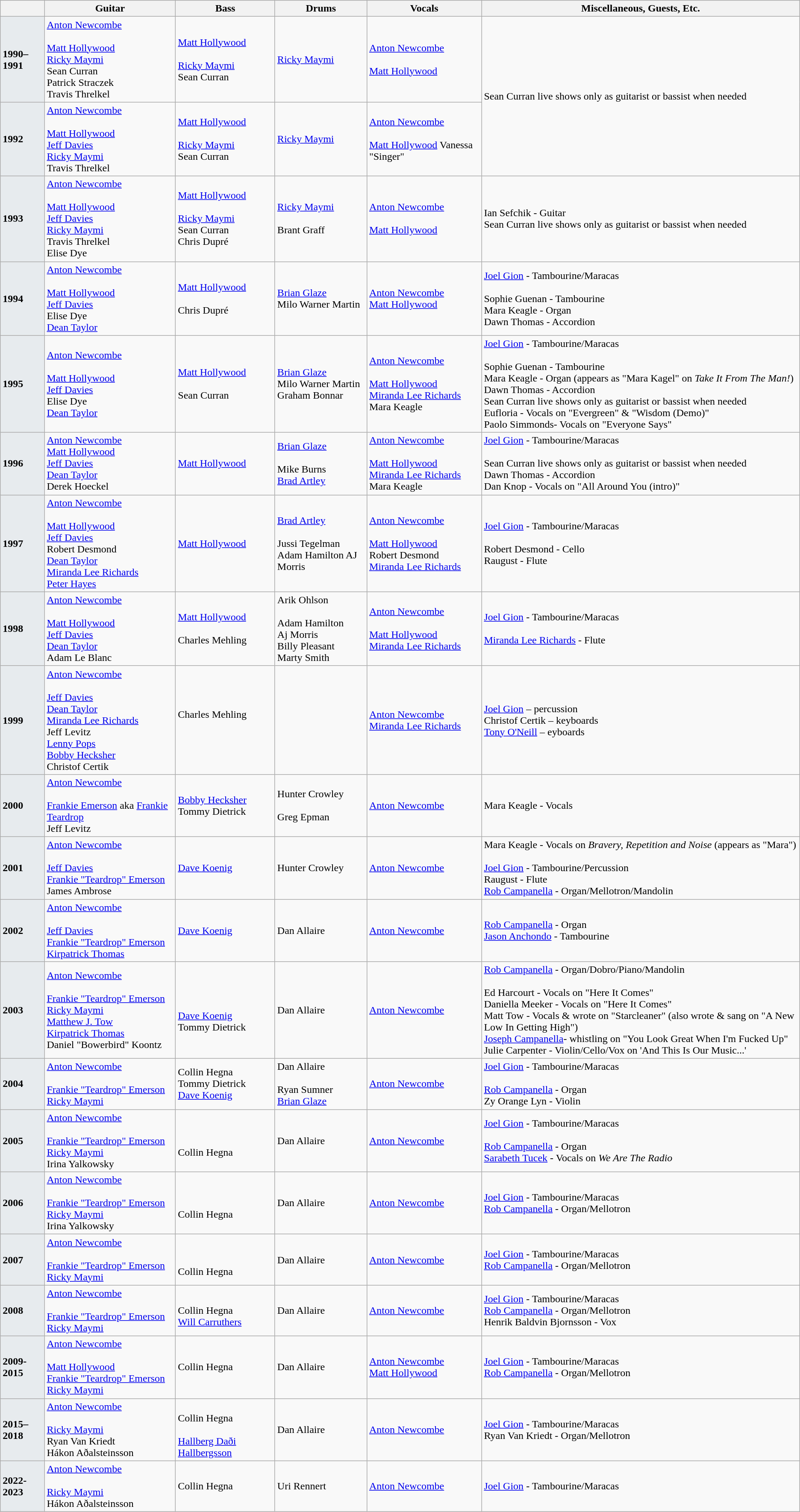<table class="wikitable">
<tr>
<th bgcolor="#E7EBEE"></th>
<th bgcolor="#E7EBEE">Guitar</th>
<th bgcolor="#E7EBEE">Bass</th>
<th bgcolor="#E7EBEE">Drums</th>
<th bgcolor="#E7EBEE">Vocals</th>
<th bgcolor="#E7EBEE">Miscellaneous, Guests, Etc.</th>
</tr>
<tr>
<td bgcolor="#E7EBEE"><strong>1990–1991</strong></td>
<td><a href='#'>Anton Newcombe</a><br><br><a href='#'>Matt Hollywood</a><br>
<a href='#'>Ricky Maymi</a><br>
Sean Curran<br>
Patrick Straczek<br>
Travis Threlkel</td>
<td><a href='#'>Matt Hollywood</a><br><br><a href='#'>Ricky Maymi</a><br>
Sean Curran<br></td>
<td><a href='#'>Ricky Maymi</a></td>
<td><a href='#'>Anton Newcombe</a><br><br><a href='#'>Matt Hollywood</a></td>
<td rowspan="2">Sean Curran live shows only as guitarist or bassist when needed</td>
</tr>
<tr>
<td bgcolor="#E7EBEE"><strong>1992</strong></td>
<td><a href='#'>Anton Newcombe</a><br><br><a href='#'>Matt Hollywood</a><br>
<a href='#'>Jeff Davies</a><br>
<a href='#'>Ricky Maymi</a><br>
Travis Threlkel</td>
<td><a href='#'>Matt Hollywood</a><br><br><a href='#'>Ricky Maymi</a>
<br>Sean Curran<br></td>
<td><a href='#'>Ricky Maymi</a></td>
<td><a href='#'>Anton Newcombe</a><br><br><a href='#'>Matt Hollywood</a>
Vanessa "Singer"</td>
</tr>
<tr>
<td bgcolor="#E7EBEE"><strong>1993</strong></td>
<td><a href='#'>Anton Newcombe</a><br><br><a href='#'>Matt Hollywood</a><br>
<a href='#'>Jeff Davies</a><br>
<a href='#'>Ricky Maymi</a><br>
Travis Threlkel<br>
Elise Dye</td>
<td><a href='#'>Matt Hollywood</a><br><br><a href='#'>Ricky Maymi</a><br>
Sean Curran<br>
Chris Dupré</td>
<td><a href='#'>Ricky Maymi</a><br><br>Brant Graff</td>
<td><a href='#'>Anton Newcombe</a><br><br><a href='#'>Matt Hollywood</a></td>
<td>Ian Sefchik - Guitar<br> Sean Curran live shows only as guitarist or bassist when needed</td>
</tr>
<tr>
<td bgcolor="#E7EBEE"><strong>1994</strong></td>
<td><a href='#'>Anton Newcombe</a><br><br><a href='#'>Matt Hollywood</a><br>
<a href='#'>Jeff Davies</a><br>
Elise Dye<br>
<a href='#'>Dean Taylor</a></td>
<td><a href='#'>Matt Hollywood</a><br><br>Chris Dupré</td>
<td><a href='#'>Brian Glaze</a><br>Milo Warner Martin</td>
<td><a href='#'>Anton Newcombe</a><br><a href='#'>Matt Hollywood</a><br></td>
<td><a href='#'>Joel Gion</a> - Tambourine/Maracas<br><br>Sophie Guenan - Tambourine<br>
Mara Keagle - Organ<br>
Dawn Thomas - Accordion</td>
</tr>
<tr>
<td bgcolor="#E7EBEE"><strong>1995</strong></td>
<td><a href='#'>Anton Newcombe</a><br><br><a href='#'>Matt Hollywood</a><br>
<a href='#'>Jeff Davies</a><br>
Elise Dye<br>
<a href='#'>Dean Taylor</a><br></td>
<td><a href='#'>Matt Hollywood</a><br><br>Sean Curran<br></td>
<td><a href='#'>Brian Glaze</a><br>Milo Warner Martin<br>Graham Bonnar</td>
<td><a href='#'>Anton Newcombe</a><br><br><a href='#'>Matt Hollywood</a><br>
<a href='#'>Miranda Lee Richards</a><br>
Mara Keagle</td>
<td><a href='#'>Joel Gion</a> - Tambourine/Maracas<br><br>Sophie Guenan - Tambourine<br>
Mara Keagle - Organ (appears as "Mara Kagel" on <em>Take It From The Man!</em>)<br>
Dawn Thomas - Accordion<br> Sean Curran live shows only as guitarist or bassist when needed<br>
Eufloria - Vocals on "Evergreen" & "Wisdom (Demo)"<br>
Paolo Simmonds- Vocals on "Everyone Says"</td>
</tr>
<tr>
<td bgcolor="#E7EBEE"><strong>1996</strong></td>
<td><a href='#'>Anton Newcombe</a><br><a href='#'>Matt Hollywood</a><br>
<a href='#'>Jeff Davies</a><br>
<a href='#'>Dean Taylor</a><br>
Derek Hoeckel</td>
<td><a href='#'>Matt Hollywood</a></td>
<td><a href='#'>Brian Glaze</a><br><br>Mike Burns<br>
<a href='#'>Brad Artley</a></td>
<td><a href='#'>Anton Newcombe</a><br><br><a href='#'>Matt Hollywood</a><br>
<a href='#'>Miranda Lee Richards</a><br>
Mara Keagle</td>
<td><a href='#'>Joel Gion</a> - Tambourine/Maracas<br><br>Sean Curran live shows only as guitarist or bassist when needed<br>
Dawn Thomas - Accordion<br>
Dan Knop - Vocals on "All Around You (intro)"</td>
</tr>
<tr>
<td bgcolor="#E7EBEE"><strong>1997</strong></td>
<td><a href='#'>Anton Newcombe</a><br><br><a href='#'>Matt Hollywood</a><br>
<a href='#'>Jeff Davies</a><br>
Robert Desmond<br>
<a href='#'>Dean Taylor</a><br>
<a href='#'>Miranda Lee Richards</a><br>
<a href='#'>Peter Hayes</a><br></td>
<td><a href='#'>Matt Hollywood</a></td>
<td><a href='#'>Brad Artley</a><br><br>Jussi Tegelman<br>
Adam Hamilton
AJ Morris</td>
<td><a href='#'>Anton Newcombe</a><br><br><a href='#'>Matt Hollywood</a><br>
Robert Desmond<br>
<a href='#'>Miranda Lee Richards</a><br></td>
<td><a href='#'>Joel Gion</a> - Tambourine/Maracas<br><br>Robert Desmond - Cello<br>
Raugust - Flute<br></td>
</tr>
<tr Christian Omar madrigal izzo. Drums>
<td bgcolor="#E7EBEE"><strong>1998</strong></td>
<td><a href='#'>Anton Newcombe</a><br><br><a href='#'>Matt Hollywood</a><br>
<a href='#'>Jeff Davies</a><br>
<a href='#'>Dean Taylor</a><br>
Adam Le Blanc</td>
<td><a href='#'>Matt Hollywood</a><br><br>Charles Mehling</td>
<td>Arik Ohlson<br><br>Adam Hamilton<br>
Aj Morris<br> 
Billy Pleasant<br>
Marty Smith<br></td>
<td><a href='#'>Anton Newcombe</a><br><br><a href='#'>Matt Hollywood</a><br>
<a href='#'>Miranda Lee Richards</a></td>
<td><a href='#'>Joel Gion</a> - Tambourine/Maracas<br><br><a href='#'>Miranda Lee Richards</a> - Flute<br></td>
</tr>
<tr>
<td bgcolor="#E7EBEE"><strong>1999</strong></td>
<td><a href='#'>Anton Newcombe</a><br><br><a href='#'>Jeff Davies</a><br>
<a href='#'>Dean Taylor</a><br>
<a href='#'>Miranda Lee Richards</a><br>
Jeff Levitz<br>
<a href='#'>Lenny Pops</a><br>
<a href='#'>Bobby Hecksher</a><br>
Christof Certik</td>
<td>Charles Mehling<br><br></td>
<td></td>
<td><a href='#'>Anton Newcombe</a><br><a href='#'>Miranda Lee Richards</a></td>
<td><a href='#'>Joel Gion</a> – percussion<br>Christof Certik – keyboards<br>
<a href='#'>Tony O'Neill</a> – eyboards</td>
</tr>
<tr>
<td bgcolor="#E7EBEE"><strong>2000</strong></td>
<td><a href='#'>Anton Newcombe</a><br><br><a href='#'>Frankie Emerson</a> aka <a href='#'>Frankie Teardrop</a> <br>
Jeff Levitz</td>
<td><a href='#'>Bobby Hecksher</a><br>Tommy Dietrick<br></td>
<td>Hunter Crowley<br><br>Greg Epman</td>
<td><a href='#'>Anton Newcombe</a></td>
<td>Mara Keagle - Vocals</td>
</tr>
<tr>
<td bgcolor="#E7EBEE"><strong>2001</strong></td>
<td><a href='#'>Anton Newcombe</a><br><br><a href='#'>Jeff Davies</a><br>
<a href='#'>Frankie "Teardrop" Emerson</a><br>
James Ambrose</td>
<td><a href='#'>Dave Koenig</a></td>
<td>Hunter Crowley</td>
<td><a href='#'>Anton Newcombe</a></td>
<td>Mara Keagle - Vocals on <em>Bravery, Repetition and Noise</em> (appears as "Mara")<br><br><a href='#'>Joel Gion</a> - Tambourine/Percussion<br>
Raugust - Flute<br>
<a href='#'>Rob Campanella</a> - Organ/Mellotron/Mandolin<br></td>
</tr>
<tr>
<td bgcolor="#E7EBEE"><strong>2002</strong></td>
<td><a href='#'>Anton Newcombe</a><br><br><a href='#'>Jeff Davies</a><br>
<a href='#'>Frankie "Teardrop" Emerson</a><br>
<a href='#'>Kirpatrick Thomas</a></td>
<td><a href='#'>Dave Koenig</a></td>
<td>Dan Allaire</td>
<td><a href='#'>Anton Newcombe</a></td>
<td><a href='#'>Rob Campanella</a> - Organ<br><a href='#'>Jason Anchondo</a> - Tambourine</td>
</tr>
<tr>
<td bgcolor="#E7EBEE"><strong>2003</strong></td>
<td><a href='#'>Anton Newcombe</a><br><br><a href='#'>Frankie "Teardrop" Emerson</a><br>
<a href='#'>Ricky Maymi</a><br>
<a href='#'>Matthew J. Tow</a><br>
<a href='#'>Kirpatrick Thomas</a><br>
Daniel "Bowerbird" Koontz <br></td>
<td><br><br><a href='#'>Dave Koenig</a><br>
Tommy Dietrick</td>
<td>Dan Allaire</td>
<td><a href='#'>Anton Newcombe</a></td>
<td><a href='#'>Rob Campanella</a> - Organ/Dobro/Piano/Mandolin<br><br>Ed Harcourt - Vocals on "Here It Comes"<br>
Daniella Meeker - Vocals on "Here It Comes"<br>
Matt Tow - Vocals & wrote on "Starcleaner" (also wrote & sang on "A New Low In Getting High")<br>
<a href='#'>Joseph Campanella</a>- whistling on "You Look Great When I'm Fucked Up"<br>
Julie Carpenter - Violin/Cello/Vox on 'And This Is Our Music...'</td>
</tr>
<tr>
<td bgcolor="#E7EBEE"><strong>2004</strong></td>
<td><a href='#'>Anton Newcombe</a><br><br><a href='#'>Frankie "Teardrop" Emerson</a><br>
<a href='#'>Ricky Maymi</a></td>
<td>Collin Hegna<br>Tommy Dietrick<br><a href='#'>Dave Koenig</a></td>
<td>Dan Allaire<br><br>Ryan Sumner<br>
<a href='#'>Brian Glaze</a></td>
<td><a href='#'>Anton Newcombe</a></td>
<td><a href='#'>Joel Gion</a> - Tambourine/Maracas<br><br><a href='#'>Rob Campanella</a> - Organ<br>
Zy Orange Lyn - Violin</td>
</tr>
<tr>
<td bgcolor="#E7EBEE"><strong>2005</strong></td>
<td><a href='#'>Anton Newcombe</a><br><br><a href='#'>Frankie "Teardrop" Emerson</a><br>
<a href='#'>Ricky Maymi</a><br>
Irina Yalkowsky</td>
<td><br><br>Collin Hegna</td>
<td>Dan Allaire</td>
<td><a href='#'>Anton Newcombe</a></td>
<td><a href='#'>Joel Gion</a> - Tambourine/Maracas<br><br><a href='#'>Rob Campanella</a> - Organ<br>
<a href='#'>Sarabeth Tucek</a> - Vocals on <em>We Are The Radio</em><br></td>
</tr>
<tr>
<td bgcolor="#E7EBEE"><strong>2006</strong></td>
<td><a href='#'>Anton Newcombe</a><br><br><a href='#'>Frankie "Teardrop" Emerson</a><br> 
<a href='#'>Ricky Maymi</a><br>
Irina Yalkowsky</td>
<td><br><br>Collin Hegna</td>
<td>Dan Allaire</td>
<td><a href='#'>Anton Newcombe</a></td>
<td><a href='#'>Joel Gion</a> - Tambourine/Maracas<br><a href='#'>Rob Campanella</a> - Organ/Mellotron</td>
</tr>
<tr>
<td bgcolor="#E7EBEE"><strong>2007</strong></td>
<td><a href='#'>Anton Newcombe</a><br><br><a href='#'>Frankie "Teardrop" Emerson</a><br>
<a href='#'>Ricky Maymi</a></td>
<td><br><br>Collin Hegna</td>
<td>Dan Allaire</td>
<td><a href='#'>Anton Newcombe</a></td>
<td><a href='#'>Joel Gion</a> - Tambourine/Maracas<br><a href='#'>Rob Campanella</a> - Organ/Mellotron</td>
</tr>
<tr>
<td bgcolor="#E7EBEE"><strong>2008</strong></td>
<td><a href='#'>Anton Newcombe</a><br><br><a href='#'>Frankie "Teardrop" Emerson</a><br>
<a href='#'>Ricky Maymi</a></td>
<td><br>Collin Hegna<br><a href='#'>Will Carruthers</a></td>
<td>Dan Allaire</td>
<td><a href='#'>Anton Newcombe</a></td>
<td><a href='#'>Joel Gion</a> - Tambourine/Maracas<br><a href='#'>Rob Campanella</a> - Organ/Mellotron<br>
Henrik Baldvin Bjornsson - Vox</td>
</tr>
<tr>
<td bgcolor="#E7EBEE"><strong>2009-2015</strong></td>
<td><a href='#'>Anton Newcombe</a><br><br><a href='#'>Matt Hollywood</a><br>
<a href='#'>Frankie "Teardrop" Emerson</a><br>
<a href='#'>Ricky Maymi</a></td>
<td><br>Collin Hegna<br><br></td>
<td>Dan Allaire</td>
<td><a href='#'>Anton Newcombe</a><br><a href='#'>Matt Hollywood</a></td>
<td><a href='#'>Joel Gion</a> - Tambourine/Maracas<br><a href='#'>Rob Campanella</a> - Organ/Mellotron<br></td>
</tr>
<tr>
<td bgcolor="#E7EBEE"><strong>2015–2018</strong></td>
<td><a href='#'>Anton Newcombe</a><br><br><a href='#'>Ricky Maymi</a><br>
Ryan Van Kriedt<br>
Hákon Aðalsteinsson</td>
<td><br>Collin Hegna<br><br><a href='#'>Hallberg Daði Hallbergsson</a></td>
<td>Dan Allaire</td>
<td><a href='#'>Anton Newcombe</a></td>
<td><a href='#'>Joel Gion</a> - Tambourine/Maracas<br>Ryan Van Kriedt - Organ/Mellotron<br></td>
</tr>
<tr>
<td bgcolor="#E7EBEE"><strong>2022-2023</strong></td>
<td><a href='#'>Anton Newcombe</a><br><br><a href='#'>Ricky Maymi</a><br>
Hákon Aðalsteinsson</td>
<td><br>Collin Hegna<br><br></td>
<td>Uri Rennert</td>
<td><a href='#'>Anton Newcombe</a></td>
<td><a href='#'>Joel Gion</a> - Tambourine/Maracas</td>
</tr>
</table>
